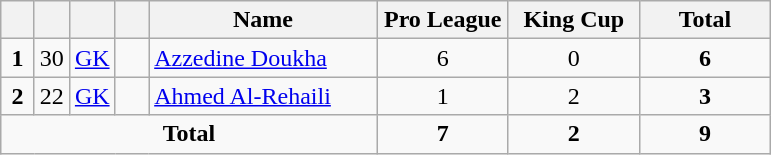<table class="wikitable" style="text-align:center">
<tr>
<th width=15></th>
<th width=15></th>
<th width=15></th>
<th width=15></th>
<th width=145>Name</th>
<th width=80>Pro League</th>
<th width=80>King Cup</th>
<th width=80>Total</th>
</tr>
<tr>
<td><strong>1</strong></td>
<td>30</td>
<td><a href='#'>GK</a></td>
<td></td>
<td align=left><a href='#'>Azzedine Doukha</a></td>
<td>6</td>
<td>0</td>
<td><strong>6</strong></td>
</tr>
<tr>
<td><strong>2</strong></td>
<td>22</td>
<td><a href='#'>GK</a></td>
<td></td>
<td align=left><a href='#'>Ahmed Al-Rehaili</a></td>
<td>1</td>
<td>2</td>
<td><strong>3</strong></td>
</tr>
<tr>
<td colspan=5><strong>Total</strong></td>
<td><strong>7</strong></td>
<td><strong>2</strong></td>
<td><strong>9</strong></td>
</tr>
</table>
